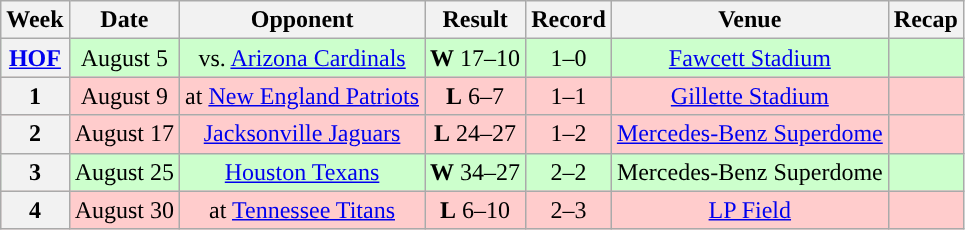<table class="wikitable" style="text-align:center">
<tr>
<th>Week</th>
<th>Date</th>
<th>Opponent</th>
<th>Result</th>
<th>Record</th>
<th>Venue</th>
<th>Recap</th>
</tr>
<tr style="background:#cfc; text-align:center;">
<th><a href='#'>HOF</a></th>
<td>August 5</td>
<td>vs. <a href='#'>Arizona Cardinals</a></td>
<td><strong>W</strong> 17–10</td>
<td>1–0</td>
<td><a href='#'>Fawcett Stadium</a> </td>
<td></td>
</tr>
<tr style="background:#fcc; text-align:center;">
<th>1</th>
<td>August 9</td>
<td>at <a href='#'>New England Patriots</a></td>
<td><strong>L</strong> 6–7</td>
<td>1–1</td>
<td><a href='#'>Gillette Stadium</a></td>
<td></td>
</tr>
<tr style="background:#fcc; text-align:center;">
<th>2</th>
<td>August 17</td>
<td><a href='#'>Jacksonville Jaguars</a></td>
<td><strong>L</strong> 24–27</td>
<td>1–2</td>
<td><a href='#'>Mercedes-Benz Superdome</a></td>
<td></td>
</tr>
<tr style="background:#cfc; text-align:center;">
<th>3</th>
<td>August 25</td>
<td><a href='#'>Houston Texans</a></td>
<td><strong>W</strong> 34–27</td>
<td>2–2</td>
<td>Mercedes-Benz Superdome</td>
<td></td>
</tr>
<tr style="background:#fcc; text-align:center;">
<th>4</th>
<td>August 30</td>
<td>at <a href='#'>Tennessee Titans</a></td>
<td><strong>L</strong> 6–10</td>
<td>2–3</td>
<td><a href='#'>LP Field</a></td>
<td></td>
</tr>
</table>
